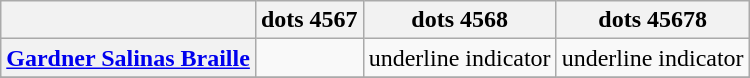<table class="wikitable">
<tr>
<th></th>
<th>dots 4567</th>
<th>dots 4568</th>
<th>dots 45678</th>
</tr>
<tr>
<th align=left><a href='#'>Gardner Salinas Braille</a></th>
<td></td>
<td>underline indicator</td>
<td>underline indicator</td>
</tr>
<tr>
</tr>
<tr>
</tr>
</table>
